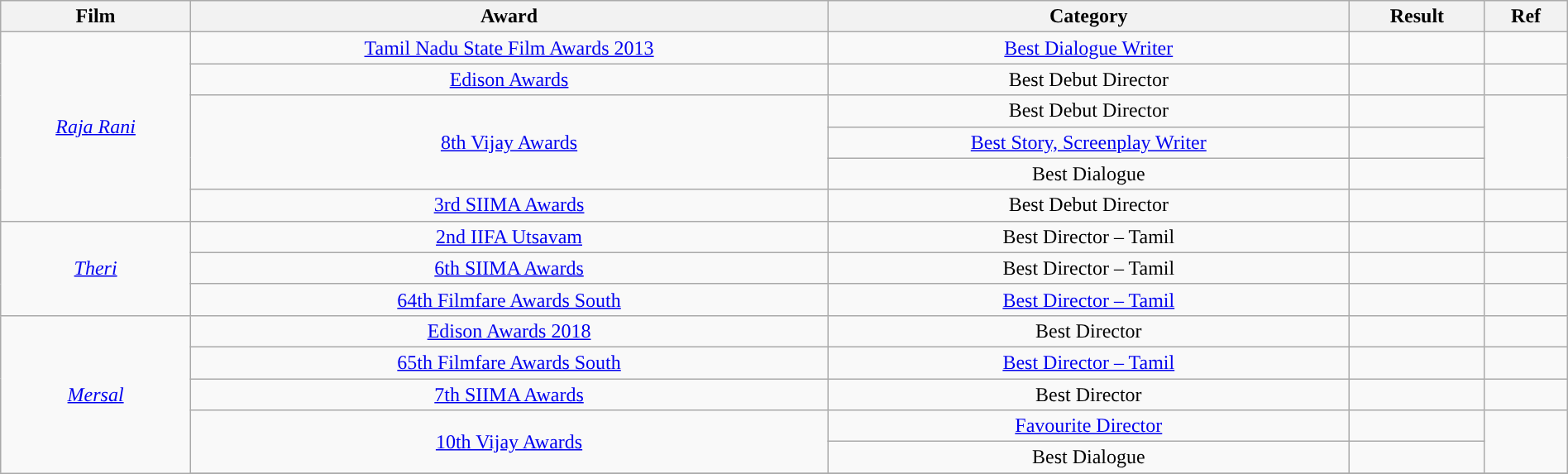<table class="wikitable sortable" style="width: 100%; text-align: center;">
<tr>
<th>Film</th>
<th>Award</th>
<th>Category</th>
<th>Result</th>
<th class="unsortable">Ref</th>
</tr>
<tr>
<td rowspan=6><em><a href='#'>Raja Rani</a></em></td>
<td><a href='#'>Tamil Nadu State Film Awards 2013</a></td>
<td><a href='#'>Best Dialogue Writer</a></td>
<td></td>
<td></td>
</tr>
<tr>
<td><a href='#'>Edison Awards</a></td>
<td>Best Debut Director</td>
<td></td>
<td></td>
</tr>
<tr>
<td rowspan=3><a href='#'>8th Vijay Awards</a></td>
<td>Best Debut Director</td>
<td></td>
<td rowspan=3></td>
</tr>
<tr>
<td><a href='#'>Best Story, Screenplay Writer</a></td>
<td></td>
</tr>
<tr>
<td>Best Dialogue</td>
<td></td>
</tr>
<tr>
<td><a href='#'>3rd SIIMA Awards</a></td>
<td>Best Debut Director</td>
<td></td>
<td></td>
</tr>
<tr>
<td rowspan=3><em><a href='#'>Theri</a></em></td>
<td><a href='#'>2nd IIFA Utsavam</a></td>
<td>Best Director – Tamil</td>
<td></td>
<td></td>
</tr>
<tr>
<td><a href='#'>6th SIIMA Awards</a></td>
<td>Best Director – Tamil</td>
<td></td>
<td></td>
</tr>
<tr>
<td><a href='#'>64th Filmfare Awards South</a></td>
<td><a href='#'>Best Director – Tamil</a></td>
<td></td>
<td></td>
</tr>
<tr>
<td rowspan=6><em><a href='#'>Mersal</a></em></td>
<td><a href='#'>Edison Awards 2018</a></td>
<td>Best Director</td>
<td></td>
<td></td>
</tr>
<tr>
<td><a href='#'>65th Filmfare Awards South</a></td>
<td><a href='#'>Best Director – Tamil</a></td>
<td></td>
<td></td>
</tr>
<tr>
<td><a href='#'>7th SIIMA Awards</a></td>
<td>Best Director</td>
<td></td>
<td></td>
</tr>
<tr>
<td rowspan=2><a href='#'>10th Vijay Awards</a></td>
<td><a href='#'>Favourite Director</a></td>
<td></td>
<td rowspan=2><br></td>
</tr>
<tr>
<td>Best Dialogue</td>
<td></td>
</tr>
<tr>
</tr>
</table>
